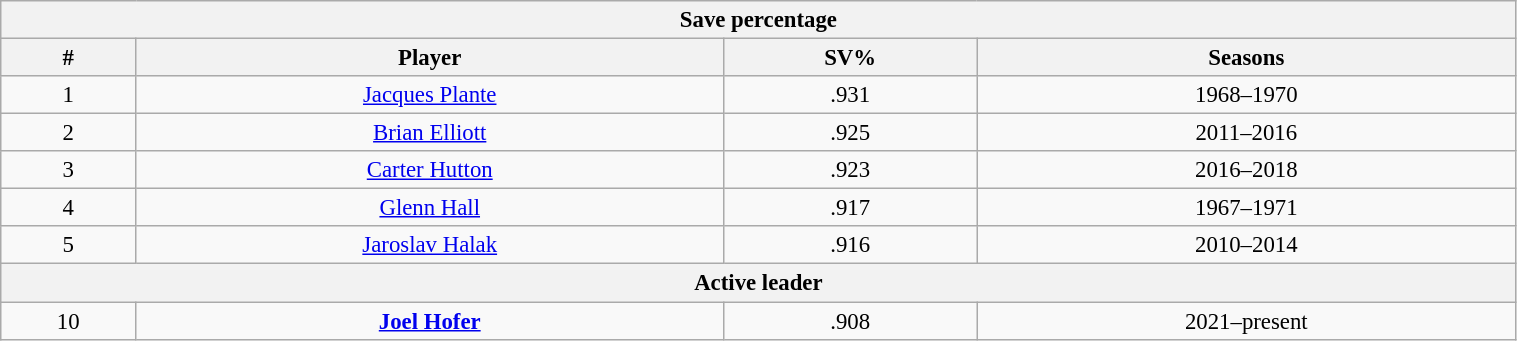<table class="wikitable" style="text-align: center; font-size: 95%" width="80%">
<tr>
<th colspan="4">Save percentage</th>
</tr>
<tr>
<th>#</th>
<th>Player</th>
<th>SV%</th>
<th>Seasons</th>
</tr>
<tr>
<td>1</td>
<td><a href='#'>Jacques Plante</a></td>
<td>.931</td>
<td>1968–1970</td>
</tr>
<tr>
<td>2</td>
<td><a href='#'>Brian Elliott</a></td>
<td>.925</td>
<td>2011–2016</td>
</tr>
<tr>
<td>3</td>
<td><a href='#'>Carter Hutton</a></td>
<td>.923</td>
<td>2016–2018</td>
</tr>
<tr>
<td>4</td>
<td><a href='#'>Glenn Hall</a></td>
<td>.917</td>
<td>1967–1971</td>
</tr>
<tr>
<td>5</td>
<td><a href='#'>Jaroslav Halak</a></td>
<td>.916</td>
<td>2010–2014</td>
</tr>
<tr>
<th colspan="4">Active leader</th>
</tr>
<tr>
<td>10</td>
<td><strong><a href='#'>Joel Hofer</a></strong></td>
<td>.908</td>
<td>2021–present</td>
</tr>
</table>
